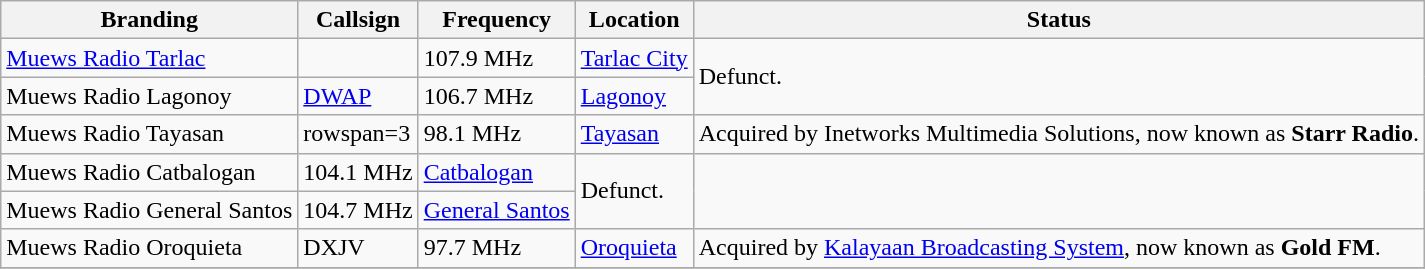<table class="wikitable">
<tr>
<th>Branding</th>
<th>Callsign</th>
<th>Frequency</th>
<th>Location</th>
<th>Status</th>
</tr>
<tr>
<td><a href='#'>Muews Radio Tarlac</a></td>
<td></td>
<td>107.9 MHz</td>
<td><a href='#'>Tarlac City</a></td>
<td rowspan="2">Defunct.</td>
</tr>
<tr>
<td>Muews Radio Lagonoy</td>
<td><a href='#'>DWAP</a></td>
<td>106.7 MHz</td>
<td><a href='#'>Lagonoy</a></td>
</tr>
<tr>
<td>Muews Radio Tayasan</td>
<td>rowspan=3 </td>
<td>98.1 MHz</td>
<td><a href='#'>Tayasan</a></td>
<td>Acquired by Inetworks Multimedia Solutions, now known as <strong>Starr Radio</strong>.</td>
</tr>
<tr>
<td>Muews Radio Catbalogan</td>
<td>104.1 MHz</td>
<td><a href='#'>Catbalogan</a></td>
<td rowspan="2">Defunct.</td>
</tr>
<tr>
<td>Muews Radio General Santos</td>
<td>104.7 MHz</td>
<td><a href='#'>General Santos</a></td>
</tr>
<tr>
<td>Muews Radio Oroquieta</td>
<td>DXJV</td>
<td>97.7 MHz</td>
<td><a href='#'>Oroquieta</a></td>
<td>Acquired by <a href='#'>Kalayaan Broadcasting System</a>, now known as <strong>Gold FM</strong>.</td>
</tr>
<tr>
</tr>
</table>
